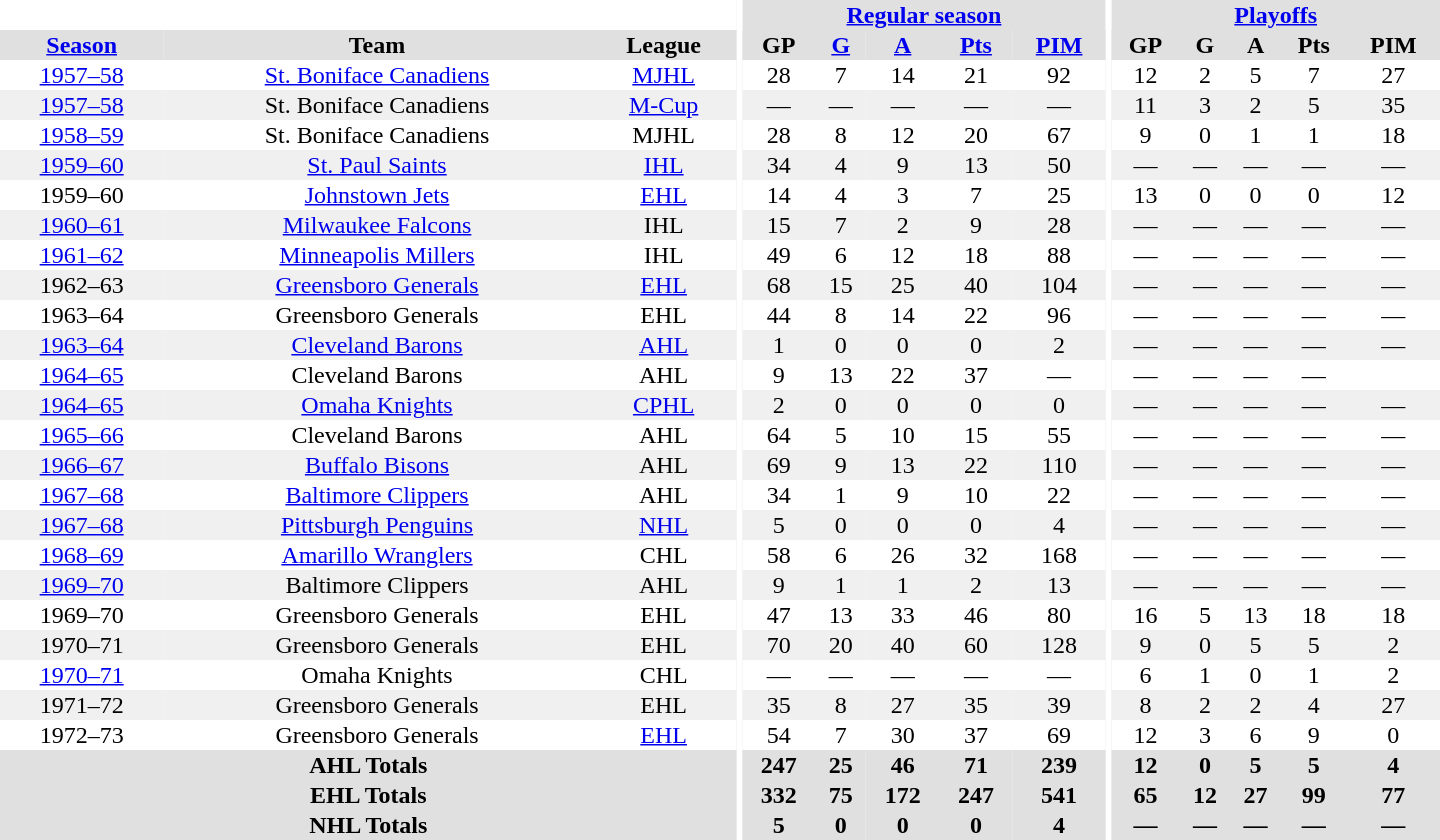<table border="0" cellpadding="1" cellspacing="0" style="text-align:center; width:60em">
<tr bgcolor="#e0e0e0">
<th colspan="3" bgcolor="#ffffff"></th>
<th rowspan="100" bgcolor="#ffffff"></th>
<th colspan="5"><a href='#'>Regular season</a></th>
<th rowspan="100" bgcolor="#ffffff"></th>
<th colspan="5"><a href='#'>Playoffs</a></th>
</tr>
<tr bgcolor="#e0e0e0">
<th><a href='#'>Season</a></th>
<th>Team</th>
<th>League</th>
<th>GP</th>
<th><a href='#'>G</a></th>
<th><a href='#'>A</a></th>
<th><a href='#'>Pts</a></th>
<th><a href='#'>PIM</a></th>
<th>GP</th>
<th>G</th>
<th>A</th>
<th>Pts</th>
<th>PIM</th>
</tr>
<tr>
<td><a href='#'>1957–58</a></td>
<td><a href='#'>St. Boniface Canadiens</a></td>
<td><a href='#'>MJHL</a></td>
<td>28</td>
<td>7</td>
<td>14</td>
<td>21</td>
<td>92</td>
<td>12</td>
<td>2</td>
<td>5</td>
<td>7</td>
<td>27</td>
</tr>
<tr bgcolor="#f0f0f0">
<td><a href='#'>1957–58</a></td>
<td>St. Boniface Canadiens</td>
<td><a href='#'>M-Cup</a></td>
<td>—</td>
<td>—</td>
<td>—</td>
<td>—</td>
<td>—</td>
<td>11</td>
<td>3</td>
<td>2</td>
<td>5</td>
<td>35</td>
</tr>
<tr>
<td><a href='#'>1958–59</a></td>
<td>St. Boniface Canadiens</td>
<td>MJHL</td>
<td>28</td>
<td>8</td>
<td>12</td>
<td>20</td>
<td>67</td>
<td>9</td>
<td>0</td>
<td>1</td>
<td>1</td>
<td>18</td>
</tr>
<tr bgcolor="#f0f0f0">
<td><a href='#'>1959–60</a></td>
<td><a href='#'>St. Paul Saints</a></td>
<td><a href='#'>IHL</a></td>
<td>34</td>
<td>4</td>
<td>9</td>
<td>13</td>
<td>50</td>
<td>—</td>
<td>—</td>
<td>—</td>
<td>—</td>
<td>—</td>
</tr>
<tr>
<td>1959–60</td>
<td><a href='#'>Johnstown Jets</a></td>
<td><a href='#'>EHL</a></td>
<td>14</td>
<td>4</td>
<td>3</td>
<td>7</td>
<td>25</td>
<td>13</td>
<td>0</td>
<td>0</td>
<td>0</td>
<td>12</td>
</tr>
<tr bgcolor="#f0f0f0">
<td><a href='#'>1960–61</a></td>
<td><a href='#'>Milwaukee Falcons</a></td>
<td>IHL</td>
<td>15</td>
<td>7</td>
<td>2</td>
<td>9</td>
<td>28</td>
<td>—</td>
<td>—</td>
<td>—</td>
<td>—</td>
<td>—</td>
</tr>
<tr>
<td><a href='#'>1961–62</a></td>
<td><a href='#'>Minneapolis Millers</a></td>
<td>IHL</td>
<td>49</td>
<td>6</td>
<td>12</td>
<td>18</td>
<td>88</td>
<td>—</td>
<td>—</td>
<td>—</td>
<td>—</td>
<td>—</td>
</tr>
<tr bgcolor="#f0f0f0">
<td>1962–63</td>
<td><a href='#'>Greensboro Generals</a></td>
<td><a href='#'>EHL</a></td>
<td>68</td>
<td>15</td>
<td>25</td>
<td>40</td>
<td>104</td>
<td>—</td>
<td>—</td>
<td>—</td>
<td>—</td>
<td>—</td>
</tr>
<tr>
<td>1963–64</td>
<td>Greensboro Generals</td>
<td>EHL</td>
<td>44</td>
<td>8</td>
<td>14</td>
<td>22</td>
<td>96</td>
<td>—</td>
<td>—</td>
<td>—</td>
<td>—</td>
<td>—</td>
</tr>
<tr bgcolor="#f0f0f0">
<td><a href='#'>1963–64</a></td>
<td><a href='#'>Cleveland Barons</a></td>
<td><a href='#'>AHL</a></td>
<td>1</td>
<td>0</td>
<td>0</td>
<td>0</td>
<td>2</td>
<td>—</td>
<td>—</td>
<td>—</td>
<td>—</td>
<td>—</td>
</tr>
<tr>
<td><a href='#'>1964–65</a></td>
<td>Cleveland Barons</td>
<td>AHL</td>
<td 70>9</td>
<td>13</td>
<td>22</td>
<td>37</td>
<td>—</td>
<td>—</td>
<td>—</td>
<td>—</td>
<td>—</td>
</tr>
<tr bgcolor="#f0f0f0">
<td><a href='#'>1964–65</a></td>
<td><a href='#'>Omaha Knights</a></td>
<td><a href='#'>CPHL</a></td>
<td>2</td>
<td>0</td>
<td>0</td>
<td>0</td>
<td>0</td>
<td>—</td>
<td>—</td>
<td>—</td>
<td>—</td>
<td>—</td>
</tr>
<tr>
<td><a href='#'>1965–66</a></td>
<td>Cleveland Barons</td>
<td>AHL</td>
<td>64</td>
<td>5</td>
<td>10</td>
<td>15</td>
<td>55</td>
<td>—</td>
<td>—</td>
<td>—</td>
<td>—</td>
<td>—</td>
</tr>
<tr bgcolor="#f0f0f0">
<td><a href='#'>1966–67</a></td>
<td><a href='#'>Buffalo Bisons</a></td>
<td>AHL</td>
<td>69</td>
<td>9</td>
<td>13</td>
<td>22</td>
<td>110</td>
<td>—</td>
<td>—</td>
<td>—</td>
<td>—</td>
<td>—</td>
</tr>
<tr>
<td><a href='#'>1967–68</a></td>
<td><a href='#'>Baltimore Clippers</a></td>
<td>AHL</td>
<td>34</td>
<td>1</td>
<td>9</td>
<td>10</td>
<td>22</td>
<td>—</td>
<td>—</td>
<td>—</td>
<td>—</td>
<td>—</td>
</tr>
<tr bgcolor="#f0f0f0">
<td><a href='#'>1967–68</a></td>
<td><a href='#'>Pittsburgh Penguins</a></td>
<td><a href='#'>NHL</a></td>
<td>5</td>
<td>0</td>
<td>0</td>
<td>0</td>
<td>4</td>
<td>—</td>
<td>—</td>
<td>—</td>
<td>—</td>
<td>—</td>
</tr>
<tr>
<td><a href='#'>1968–69</a></td>
<td><a href='#'>Amarillo Wranglers</a></td>
<td>CHL</td>
<td>58</td>
<td>6</td>
<td>26</td>
<td>32</td>
<td>168</td>
<td>—</td>
<td>—</td>
<td>—</td>
<td>—</td>
<td>—</td>
</tr>
<tr bgcolor="#f0f0f0">
<td><a href='#'>1969–70</a></td>
<td>Baltimore Clippers</td>
<td>AHL</td>
<td>9</td>
<td>1</td>
<td>1</td>
<td>2</td>
<td>13</td>
<td>—</td>
<td>—</td>
<td>—</td>
<td>—</td>
<td>—</td>
</tr>
<tr>
<td>1969–70</td>
<td>Greensboro Generals</td>
<td>EHL</td>
<td>47</td>
<td>13</td>
<td>33</td>
<td>46</td>
<td>80</td>
<td>16</td>
<td>5</td>
<td>13</td>
<td>18</td>
<td>18</td>
</tr>
<tr bgcolor="#f0f0f0">
<td>1970–71</td>
<td>Greensboro Generals</td>
<td>EHL</td>
<td>70</td>
<td>20</td>
<td>40</td>
<td>60</td>
<td>128</td>
<td>9</td>
<td>0</td>
<td>5</td>
<td>5</td>
<td>2</td>
</tr>
<tr>
<td><a href='#'>1970–71</a></td>
<td>Omaha Knights</td>
<td>CHL</td>
<td>—</td>
<td>—</td>
<td>—</td>
<td>—</td>
<td>—</td>
<td>6</td>
<td>1</td>
<td>0</td>
<td>1</td>
<td>2</td>
</tr>
<tr bgcolor="#f0f0f0">
<td>1971–72</td>
<td>Greensboro Generals</td>
<td>EHL</td>
<td>35</td>
<td>8</td>
<td>27</td>
<td>35</td>
<td>39</td>
<td>8</td>
<td>2</td>
<td>2</td>
<td>4</td>
<td>27</td>
</tr>
<tr>
<td>1972–73</td>
<td>Greensboro Generals</td>
<td><a href='#'>EHL</a></td>
<td>54</td>
<td>7</td>
<td>30</td>
<td>37</td>
<td>69</td>
<td>12</td>
<td>3</td>
<td>6</td>
<td>9</td>
<td>0</td>
</tr>
<tr bgcolor="#e0e0e0">
<th colspan="3">AHL Totals</th>
<th>247</th>
<th>25</th>
<th>46</th>
<th>71</th>
<th>239</th>
<th>12</th>
<th>0</th>
<th>5</th>
<th>5</th>
<th>4</th>
</tr>
<tr bgcolor="#e0e0e0">
<th colspan="3">EHL Totals</th>
<th>332</th>
<th>75</th>
<th>172</th>
<th>247</th>
<th>541</th>
<th>65</th>
<th>12</th>
<th>27</th>
<th>99</th>
<th>77</th>
</tr>
<tr bgcolor="#e0e0e0">
<th colspan="3">NHL Totals</th>
<th>5</th>
<th>0</th>
<th>0</th>
<th>0</th>
<th>4</th>
<th>—</th>
<th>—</th>
<th>—</th>
<th>—</th>
<th>—</th>
</tr>
</table>
